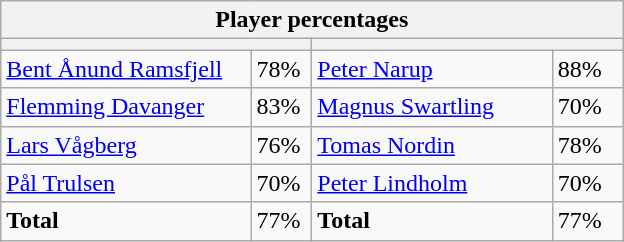<table class="wikitable">
<tr>
<th colspan=4 width=400>Player percentages</th>
</tr>
<tr>
<th colspan=2 width=200></th>
<th colspan=2 width=200></th>
</tr>
<tr>
<td><a href='#'>Bent Ånund Ramsfjell</a></td>
<td>78%</td>
<td><a href='#'>Peter Narup</a></td>
<td>88%</td>
</tr>
<tr>
<td><a href='#'>Flemming Davanger</a></td>
<td>83%</td>
<td><a href='#'>Magnus Swartling</a></td>
<td>70%</td>
</tr>
<tr>
<td><a href='#'>Lars Vågberg</a></td>
<td>76%</td>
<td><a href='#'>Tomas Nordin</a></td>
<td>78%</td>
</tr>
<tr>
<td><a href='#'>Pål Trulsen</a></td>
<td>70%</td>
<td><a href='#'>Peter Lindholm</a></td>
<td>70%</td>
</tr>
<tr>
<td><strong>Total</strong></td>
<td>77%</td>
<td><strong>Total</strong></td>
<td>77%</td>
</tr>
</table>
